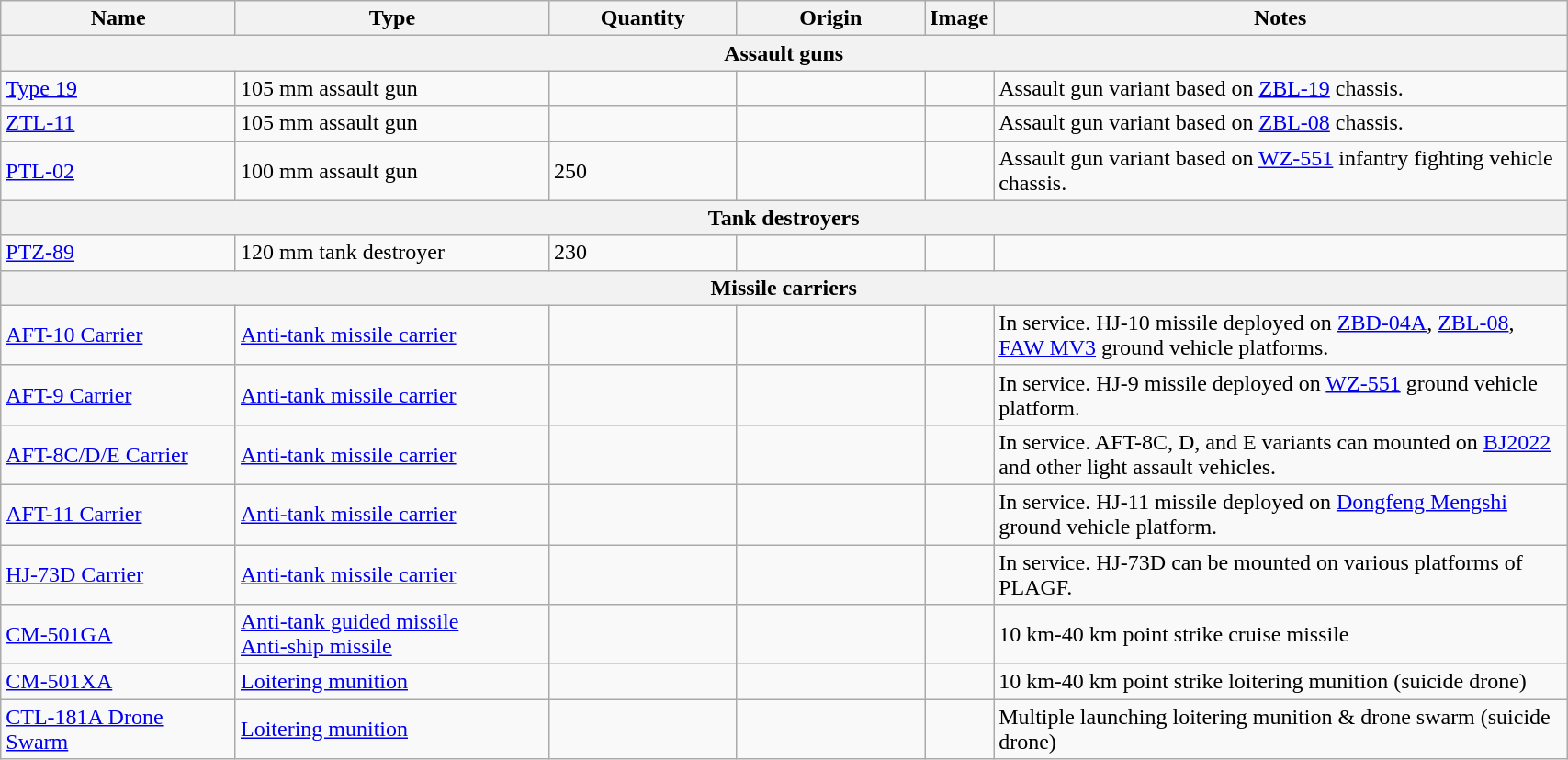<table class="wikitable" style="width:90%;">
<tr>
<th style="width:15%;">Name</th>
<th style="width:20%;">Type</th>
<th style="width:12%;">Quantity</th>
<th style="width:12%;">Origin</th>
<th>Image</th>
<th>Notes</th>
</tr>
<tr>
<th colspan="6">Assault guns</th>
</tr>
<tr>
<td><a href='#'>Type 19</a></td>
<td>105 mm assault gun</td>
<td></td>
<td></td>
<td></td>
<td>Assault gun variant based on <a href='#'>ZBL-19</a> chassis.</td>
</tr>
<tr>
<td><a href='#'>ZTL-11</a></td>
<td>105 mm assault gun</td>
<td></td>
<td></td>
<td></td>
<td>Assault gun variant based on <a href='#'>ZBL-08</a> chassis.</td>
</tr>
<tr>
<td><a href='#'>PTL-02</a></td>
<td>100 mm assault gun</td>
<td>250</td>
<td></td>
<td></td>
<td>Assault gun variant based on <a href='#'>WZ-551</a> infantry fighting vehicle chassis.</td>
</tr>
<tr>
<th colspan="6">Tank destroyers</th>
</tr>
<tr>
<td><a href='#'>PTZ-89</a></td>
<td>120 mm tank destroyer</td>
<td>230</td>
<td></td>
<td></td>
<td></td>
</tr>
<tr>
<th colspan="6">Missile carriers</th>
</tr>
<tr>
<td><a href='#'>AFT-10 Carrier</a></td>
<td><a href='#'>Anti-tank missile carrier</a></td>
<td></td>
<td></td>
<td></td>
<td>In service. HJ-10 missile deployed on <a href='#'>ZBD-04A</a>, <a href='#'>ZBL-08</a>, <a href='#'>FAW MV3</a> ground vehicle platforms.</td>
</tr>
<tr>
<td><a href='#'>AFT-9 Carrier</a></td>
<td><a href='#'>Anti-tank missile carrier</a></td>
<td></td>
<td></td>
<td></td>
<td>In service. HJ-9 missile deployed on <a href='#'>WZ-551</a> ground vehicle platform.</td>
</tr>
<tr>
<td><a href='#'>AFT-8C/D/E Carrier</a></td>
<td><a href='#'>Anti-tank missile carrier</a></td>
<td></td>
<td></td>
<td></td>
<td>In service. AFT-8C, D, and E variants can mounted on <a href='#'>BJ2022</a> and other light assault vehicles.</td>
</tr>
<tr>
<td><a href='#'>AFT-11 Carrier</a></td>
<td><a href='#'>Anti-tank missile carrier</a></td>
<td></td>
<td></td>
<td></td>
<td>In service. HJ-11 missile deployed on <a href='#'>Dongfeng Mengshi</a> ground vehicle platform.</td>
</tr>
<tr>
<td><a href='#'>HJ-73D Carrier</a></td>
<td><a href='#'>Anti-tank missile carrier</a></td>
<td></td>
<td></td>
<td></td>
<td>In service. HJ-73D can be mounted on various platforms of PLAGF.</td>
</tr>
<tr>
<td><a href='#'>CM-501GA</a></td>
<td><a href='#'>Anti-tank guided missile</a><br><a href='#'>Anti-ship missile</a></td>
<td></td>
<td></td>
<td></td>
<td>10 km-40 km point strike cruise missile</td>
</tr>
<tr>
<td><a href='#'>CM-501XA</a></td>
<td><a href='#'>Loitering munition</a></td>
<td></td>
<td></td>
<td></td>
<td>10 km-40 km point strike loitering munition (suicide drone)</td>
</tr>
<tr>
<td><a href='#'>CTL-181A Drone Swarm</a></td>
<td><a href='#'>Loitering munition</a></td>
<td></td>
<td></td>
<td></td>
<td>Multiple launching loitering munition & drone swarm (suicide drone)</td>
</tr>
</table>
